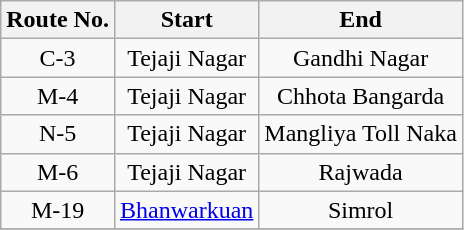<table class="sortable plainrowheaders wikitable">
<tr>
<th scope="col">Route No.</th>
<th scope="col">Start</th>
<th scope="col">End</th>
</tr>
<tr>
<td align=center>C-3</td>
<td align=center>Tejaji Nagar</td>
<td align=center>Gandhi Nagar</td>
</tr>
<tr>
<td align=center>M-4</td>
<td align=center>Tejaji Nagar</td>
<td align=center>Chhota Bangarda</td>
</tr>
<tr>
<td align=center>N-5</td>
<td align=center>Tejaji Nagar</td>
<td align=center>Mangliya Toll Naka</td>
</tr>
<tr>
<td align=center>M-6</td>
<td align=center>Tejaji Nagar</td>
<td align=center>Rajwada</td>
</tr>
<tr>
<td align=center>M-19</td>
<td align=center><a href='#'>Bhanwarkuan</a></td>
<td align=center>Simrol</td>
</tr>
<tr>
</tr>
</table>
